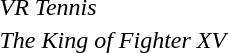<table>
<tr>
<td><em>VR Tennis</em></td>
<td></td>
<td></td>
<td></td>
</tr>
<tr>
<td><em>The King of Fighter XV</em></td>
<td></td>
<td></td>
<td></td>
</tr>
</table>
